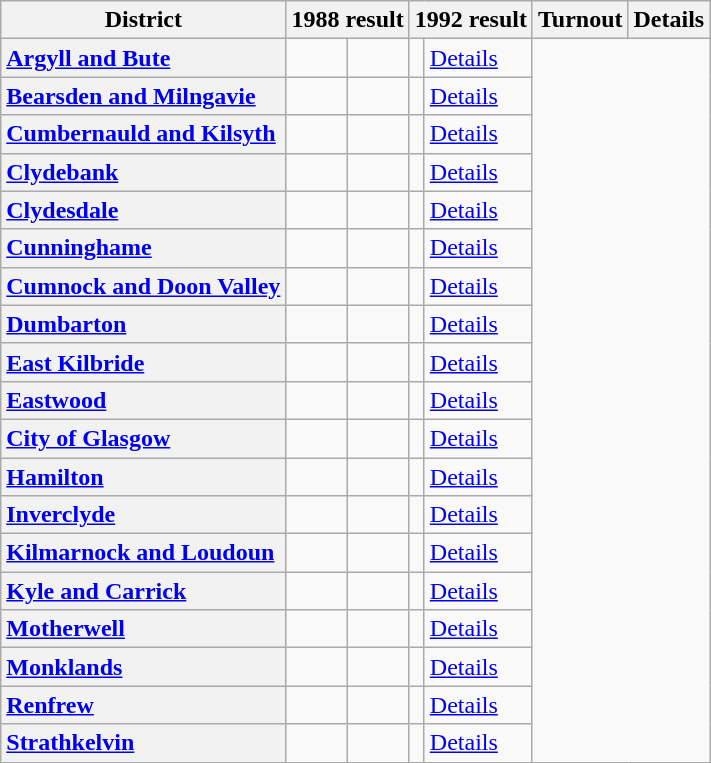<table class="wikitable">
<tr>
<th scope="col">District</th>
<th scope="col"  colspan="2">1988 result</th>
<th scope="col" colspan="2">1992 result</th>
<th scope="col">Turnout</th>
<th scope="col">Details</th>
</tr>
<tr>
<th scope="row" style="text-align: left;"><a href='#'>Argyll and Bute</a></th>
<td></td>
<td></td>
<td></td>
<td><a href='#'>Details</a></td>
</tr>
<tr>
<th scope="row" style="text-align: left;"><a href='#'>Bearsden and Milngavie</a></th>
<td></td>
<td></td>
<td></td>
<td><a href='#'>Details</a></td>
</tr>
<tr>
<th scope="row" style="text-align: left;"><a href='#'>Cumbernauld and Kilsyth</a></th>
<td></td>
<td></td>
<td></td>
<td><a href='#'>Details</a></td>
</tr>
<tr>
<th scope="row" style="text-align: left;"><a href='#'>Clydebank</a></th>
<td></td>
<td></td>
<td></td>
<td><a href='#'>Details</a></td>
</tr>
<tr>
<th scope="row" style="text-align: left;"><a href='#'>Clydesdale</a></th>
<td></td>
<td></td>
<td></td>
<td><a href='#'>Details</a></td>
</tr>
<tr>
<th scope="row" style="text-align: left;"><a href='#'>Cunninghame</a></th>
<td></td>
<td></td>
<td></td>
<td><a href='#'>Details</a></td>
</tr>
<tr>
<th scope="row" style="text-align: left;"><a href='#'>Cumnock and Doon Valley</a></th>
<td></td>
<td></td>
<td></td>
<td><a href='#'>Details</a></td>
</tr>
<tr>
<th scope="row" style="text-align: left;"><a href='#'>Dumbarton</a></th>
<td></td>
<td></td>
<td></td>
<td><a href='#'>Details</a></td>
</tr>
<tr>
<th scope="row" style="text-align: left;"><a href='#'>East Kilbride</a></th>
<td></td>
<td></td>
<td></td>
<td><a href='#'>Details</a></td>
</tr>
<tr>
<th scope="row" style="text-align: left;"><a href='#'>Eastwood</a></th>
<td></td>
<td></td>
<td></td>
<td><a href='#'>Details</a></td>
</tr>
<tr>
<th scope="row" style="text-align: left;"><a href='#'>City of Glasgow</a></th>
<td></td>
<td></td>
<td></td>
<td><a href='#'>Details</a></td>
</tr>
<tr>
<th scope="row" style="text-align: left;"><a href='#'>Hamilton</a></th>
<td></td>
<td></td>
<td></td>
<td><a href='#'>Details</a></td>
</tr>
<tr>
<th scope="row" style="text-align: left;"><a href='#'>Inverclyde</a></th>
<td></td>
<td></td>
<td></td>
<td><a href='#'>Details</a></td>
</tr>
<tr>
<th scope="row" style="text-align: left;"><a href='#'>Kilmarnock and Loudoun</a></th>
<td></td>
<td></td>
<td></td>
<td><a href='#'>Details</a></td>
</tr>
<tr>
<th scope="row" style="text-align: left;"><a href='#'>Kyle and Carrick</a></th>
<td></td>
<td></td>
<td></td>
<td><a href='#'>Details</a></td>
</tr>
<tr>
<th scope="row" style="text-align: left;"><a href='#'>Motherwell</a></th>
<td></td>
<td></td>
<td></td>
<td><a href='#'>Details</a></td>
</tr>
<tr>
<th scope="row" style="text-align: left;"><a href='#'>Monklands</a></th>
<td></td>
<td></td>
<td></td>
<td><a href='#'>Details</a></td>
</tr>
<tr>
<th scope="row" style="text-align: left;"><a href='#'>Renfrew</a></th>
<td></td>
<td></td>
<td></td>
<td><a href='#'>Details</a></td>
</tr>
<tr>
<th scope="row" style="text-align: left;"><a href='#'>Strathkelvin</a></th>
<td></td>
<td></td>
<td></td>
<td><a href='#'>Details</a></td>
</tr>
<tr>
</tr>
</table>
